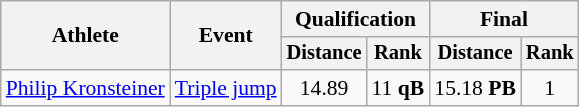<table class="wikitable" style="font-size:90%">
<tr>
<th rowspan=2>Athlete</th>
<th rowspan=2>Event</th>
<th colspan=2>Qualification</th>
<th colspan=2>Final</th>
</tr>
<tr style="font-size:95%">
<th>Distance</th>
<th>Rank</th>
<th>Distance</th>
<th>Rank</th>
</tr>
<tr align=center>
<td align=left><a href='#'>Philip Kronsteiner</a></td>
<td align=left><a href='#'>Triple jump</a></td>
<td>14.89</td>
<td>11 <strong>qB</strong></td>
<td>15.18	<strong>PB</strong></td>
<td>1</td>
</tr>
</table>
